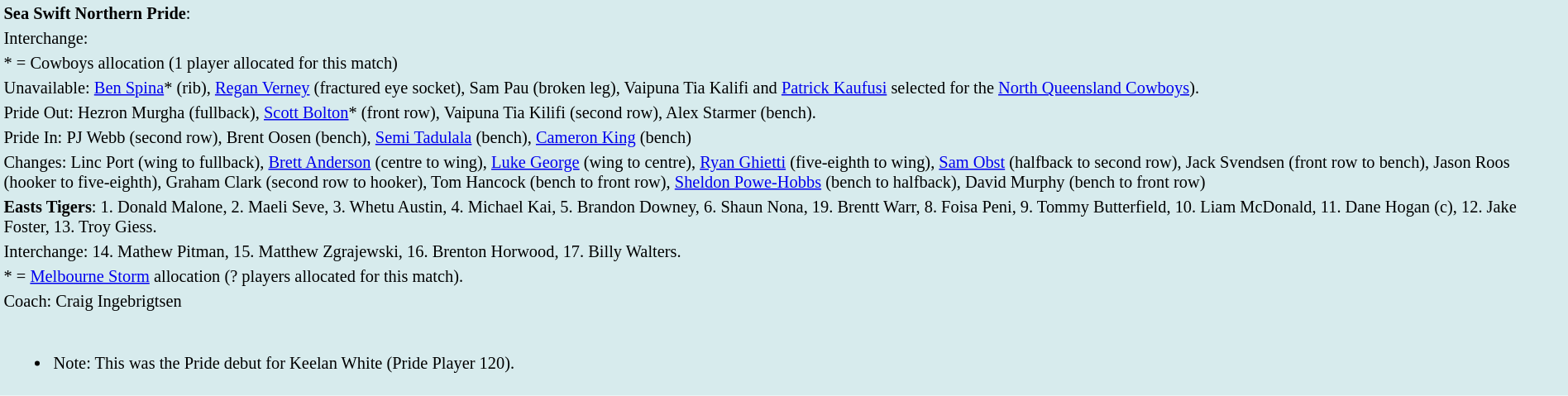<table style="background:#d7ebed; font-size:85%; width:100%;">
<tr>
<td><strong>Sea Swift Northern Pride</strong>:             </td>
</tr>
<tr>
<td>Interchange:    </td>
</tr>
<tr>
<td>* = Cowboys allocation (1 player allocated for this match)</td>
</tr>
<tr>
<td>Unavailable:  <a href='#'>Ben Spina</a>* (rib), <a href='#'>Regan Verney</a> (fractured eye socket), Sam Pau (broken leg), Vaipuna Tia Kalifi and <a href='#'>Patrick Kaufusi</a> selected for the <a href='#'>North Queensland Cowboys</a>).</td>
</tr>
<tr>
<td>Pride Out: Hezron Murgha (fullback), <a href='#'>Scott Bolton</a>* (front row), Vaipuna Tia Kilifi (second row), Alex Starmer (bench).</td>
</tr>
<tr>
<td>Pride In: PJ Webb (second row), Brent Oosen (bench), <a href='#'>Semi Tadulala</a> (bench), <a href='#'>Cameron King</a> (bench)</td>
</tr>
<tr>
<td>Changes: Linc Port (wing to fullback), <a href='#'>Brett Anderson</a> (centre to wing), <a href='#'>Luke George</a> (wing to centre), <a href='#'>Ryan Ghietti</a> (five-eighth to wing), <a href='#'>Sam Obst</a> (halfback to second row), Jack Svendsen (front row to bench), Jason Roos (hooker to five-eighth), Graham Clark (second row to hooker), Tom Hancock (bench to front row), <a href='#'>Sheldon Powe-Hobbs</a> (bench to halfback), David Murphy (bench to front row)</td>
</tr>
<tr>
<td><strong>Easts Tigers</strong>:  1. Donald Malone, 2. Maeli Seve, 3. Whetu Austin, 4. Michael Kai, 5. Brandon Downey, 6. Shaun Nona, 19. Brentt Warr, 8. Foisa Peni, 9. Tommy Butterfield, 10. Liam McDonald, 11. Dane Hogan (c), 12. Jake Foster, 13. Troy Giess.</td>
</tr>
<tr>
<td>Interchange: 14. Mathew Pitman, 15. Matthew Zgrajewski, 16. Brenton Horwood, 17. Billy Walters.</td>
</tr>
<tr>
<td>* = <a href='#'>Melbourne Storm</a> allocation (? players allocated for this match).</td>
</tr>
<tr>
<td>Coach: Craig Ingebrigtsen</td>
</tr>
<tr>
<td><br><ul><li>Note: This was the Pride debut for Keelan White (Pride Player 120).</li></ul></td>
</tr>
<tr>
</tr>
</table>
